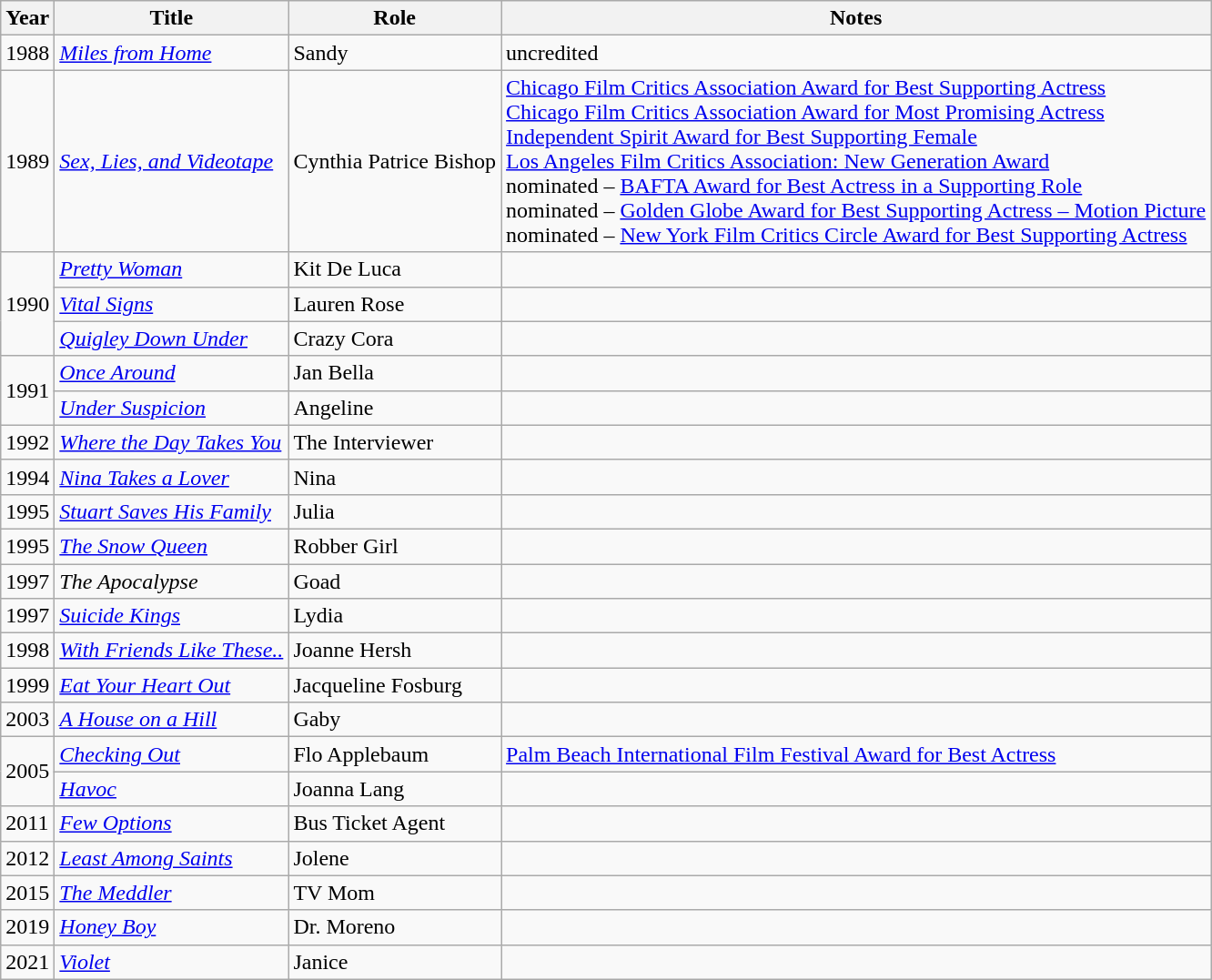<table class="wikitable sortable">
<tr>
<th scope="col">Year</th>
<th scope="col">Title</th>
<th scope="col">Role</th>
<th scope="col" class="unsortable">Notes</th>
</tr>
<tr>
<td>1988</td>
<td><em><a href='#'>Miles from Home</a></em></td>
<td>Sandy</td>
<td>uncredited</td>
</tr>
<tr>
<td>1989</td>
<td><em><a href='#'>Sex, Lies, and Videotape</a></em></td>
<td>Cynthia Patrice Bishop</td>
<td><a href='#'>Chicago Film Critics Association Award for Best Supporting Actress</a><br><a href='#'>Chicago Film Critics Association Award for Most Promising Actress</a><br><a href='#'>Independent Spirit Award for Best Supporting Female</a><br><a href='#'>Los Angeles Film Critics Association: New Generation Award</a><br>nominated – <a href='#'>BAFTA Award for Best Actress in a Supporting Role</a><br>nominated – <a href='#'>Golden Globe Award for Best Supporting Actress – Motion Picture</a><br>nominated – <a href='#'>New York Film Critics Circle Award for Best Supporting Actress</a></td>
</tr>
<tr>
<td rowspan="3">1990</td>
<td><em><a href='#'>Pretty Woman</a></em></td>
<td>Kit De Luca</td>
<td></td>
</tr>
<tr>
<td><em><a href='#'>Vital Signs</a></em></td>
<td>Lauren Rose</td>
<td></td>
</tr>
<tr>
<td><em><a href='#'>Quigley Down Under</a></em></td>
<td>Crazy Cora</td>
<td></td>
</tr>
<tr>
<td rowspan="2">1991</td>
<td><em><a href='#'>Once Around</a></em></td>
<td>Jan Bella</td>
<td></td>
</tr>
<tr>
<td><em><a href='#'>Under Suspicion</a></em></td>
<td>Angeline</td>
<td></td>
</tr>
<tr>
<td>1992</td>
<td><em><a href='#'>Where the Day Takes You</a></em></td>
<td>The Interviewer</td>
<td></td>
</tr>
<tr>
<td>1994</td>
<td><em><a href='#'>Nina Takes a Lover</a></em></td>
<td>Nina</td>
<td></td>
</tr>
<tr>
<td>1995</td>
<td><em><a href='#'>Stuart Saves His Family</a></em></td>
<td>Julia</td>
<td></td>
</tr>
<tr>
<td>1995</td>
<td><em><a href='#'>The Snow Queen</a></em></td>
<td>Robber Girl</td>
<td></td>
</tr>
<tr>
<td>1997</td>
<td><em>The Apocalypse</em></td>
<td>Goad</td>
<td></td>
</tr>
<tr>
<td>1997</td>
<td><em><a href='#'>Suicide Kings</a></em></td>
<td>Lydia</td>
<td></td>
</tr>
<tr>
<td>1998</td>
<td><em><a href='#'>With Friends Like These..</a></em></td>
<td>Joanne Hersh</td>
<td></td>
</tr>
<tr>
<td>1999</td>
<td><em><a href='#'>Eat Your Heart Out</a></em></td>
<td>Jacqueline Fosburg</td>
<td></td>
</tr>
<tr>
<td>2003</td>
<td><em><a href='#'>A House on a Hill</a></em></td>
<td>Gaby</td>
<td></td>
</tr>
<tr>
<td rowspan="2">2005</td>
<td><em><a href='#'>Checking Out</a></em></td>
<td>Flo Applebaum</td>
<td><a href='#'>Palm Beach International Film Festival Award for Best Actress</a></td>
</tr>
<tr>
<td><em><a href='#'>Havoc</a></em></td>
<td>Joanna Lang</td>
<td></td>
</tr>
<tr>
<td>2011</td>
<td><em><a href='#'>Few Options</a></em></td>
<td>Bus Ticket Agent</td>
<td></td>
</tr>
<tr>
<td>2012</td>
<td><em><a href='#'>Least Among Saints</a></em></td>
<td>Jolene</td>
<td></td>
</tr>
<tr>
<td>2015</td>
<td><em><a href='#'>The Meddler</a></em></td>
<td>TV Mom</td>
<td></td>
</tr>
<tr>
<td>2019</td>
<td><em><a href='#'>Honey Boy</a></em></td>
<td>Dr. Moreno</td>
<td></td>
</tr>
<tr>
<td>2021</td>
<td><em><a href='#'>Violet</a></em></td>
<td>Janice</td>
<td></td>
</tr>
</table>
